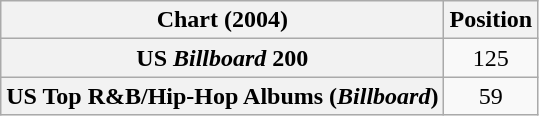<table class="wikitable plainrowheaders sortable">
<tr>
<th scope="col">Chart (2004)</th>
<th scope="col">Position</th>
</tr>
<tr>
<th Scope="row">US <em>Billboard</em> 200</th>
<td align="center">125</td>
</tr>
<tr>
<th Scope="row">US Top R&B/Hip-Hop Albums (<em>Billboard</em>)</th>
<td align="center">59</td>
</tr>
</table>
